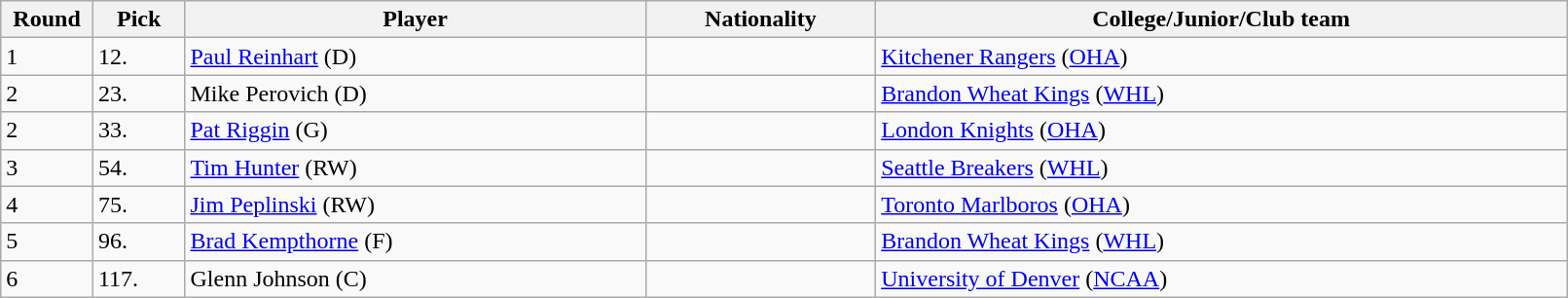<table class="wikitable">
<tr>
<th bgcolor="#DDDDFF" width="5%">Round</th>
<th bgcolor="#DDDDFF" width="5%">Pick</th>
<th bgcolor="#DDDDFF" width="25%">Player</th>
<th bgcolor="#DDDDFF" width="12.5%">Nationality</th>
<th bgcolor="#DDDDFF" width="37.5%">College/Junior/Club team</th>
</tr>
<tr>
<td>1</td>
<td>12.</td>
<td><a href='#'>Paul Reinhart</a> (D)</td>
<td></td>
<td><a href='#'>Kitchener Rangers</a> (<a href='#'>OHA</a>)</td>
</tr>
<tr>
<td>2</td>
<td>23.</td>
<td>Mike Perovich (D)</td>
<td></td>
<td><a href='#'>Brandon Wheat Kings</a> (<a href='#'>WHL</a>)</td>
</tr>
<tr>
<td>2</td>
<td>33.</td>
<td><a href='#'>Pat Riggin</a> (G)</td>
<td></td>
<td><a href='#'>London Knights</a> (<a href='#'>OHA</a>)</td>
</tr>
<tr>
<td>3</td>
<td>54.</td>
<td><a href='#'>Tim Hunter</a> (RW)</td>
<td></td>
<td><a href='#'>Seattle Breakers</a> (<a href='#'>WHL</a>)</td>
</tr>
<tr>
<td>4</td>
<td>75.</td>
<td><a href='#'>Jim Peplinski</a> (RW)</td>
<td></td>
<td><a href='#'>Toronto Marlboros</a> (<a href='#'>OHA</a>)</td>
</tr>
<tr>
<td>5</td>
<td>96.</td>
<td><a href='#'>Brad Kempthorne</a> (F)</td>
<td></td>
<td><a href='#'>Brandon Wheat Kings</a> (<a href='#'>WHL</a>)</td>
</tr>
<tr>
<td>6</td>
<td>117.</td>
<td>Glenn Johnson (C)</td>
<td></td>
<td><a href='#'>University of Denver</a> (<a href='#'>NCAA</a>)</td>
</tr>
</table>
